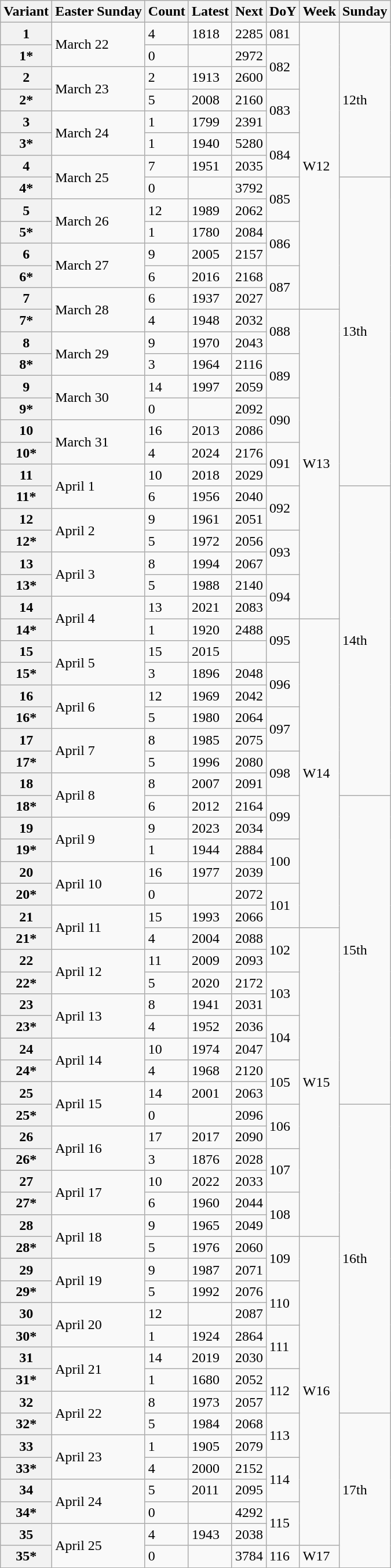<table class="wikitable sortable collapsible">
<tr>
<th>Variant</th>
<th>Easter Sunday</th>
<th title="since 1583">Count</th>
<th title="after 1582">Latest</th>
<th>Next</th>
<th title="Day of the year">DoY</th>
<th>Week</th>
<th>Sunday</th>
</tr>
<tr>
<th>1</th>
<td rowspan=2>March 22</td>
<td title="1598, 1693, 1761, …">4</td>
<td>1818</td>
<td>2285</td>
<td>081</td>
<td rowspan=13>W12</td>
<td rowspan=7>12th</td>
</tr>
<tr>
<th>1*</th>
<td>0</td>
<td></td>
<td>2972</td>
<td rowspan=2>082</td>
</tr>
<tr>
<th>2</th>
<td rowspan=2>March 23</td>
<td title="1845, …">2</td>
<td>1913</td>
<td>2600</td>
</tr>
<tr>
<th>2*</th>
<td title="1636, 1704, 1788, 1856, …">5</td>
<td>2008</td>
<td>2160</td>
<td rowspan=2>083</td>
</tr>
<tr>
<th>3</th>
<td rowspan=2>March 24</td>
<td>1</td>
<td>1799</td>
<td>2391</td>
</tr>
<tr>
<th>3*</th>
<td>1</td>
<td>1940</td>
<td>5280</td>
<td rowspan=2>084</td>
</tr>
<tr>
<th>4</th>
<td rowspan=2>March 25</td>
<td title="1663, 1674, 1731, 1742, 1883, 1894, …">7</td>
<td>1951</td>
<td>2035</td>
</tr>
<tr>
<th>4*</th>
<td>0</td>
<td></td>
<td>3792</td>
<td rowspan=2>085</td>
<td rowspan=14>13th</td>
</tr>
<tr>
<th>5</th>
<td rowspan=2>March 26</td>
<td title="1595, 1606, 1617, 1690, 1758, 1769, 1815, 1826, 1837, 1967, 1978, …">12</td>
<td>1989</td>
<td>2062</td>
</tr>
<tr>
<th>5*</th>
<td>1</td>
<td>1780</td>
<td>2084</td>
<td rowspan=2>086</td>
</tr>
<tr>
<th>6</th>
<td rowspan=2>March 27</td>
<td title="1622, 1633, 1701, 1785, 1842, 1853, 1910, 1921, …">9</td>
<td>2005</td>
<td>2157</td>
</tr>
<tr>
<th>6*</th>
<td title="1644, 1712, 1796, 1864, 1932, …">6</td>
<td>2016</td>
<td>2168</td>
<td rowspan=2>087</td>
</tr>
<tr>
<th>7</th>
<td rowspan=2>March 28</td>
<td title="1655, 1717, 1723, 1869, 1875, …">6</td>
<td>1937</td>
<td>2027</td>
</tr>
<tr>
<th>7*</th>
<td title="1660, 1728, 1880, …">4</td>
<td>1948</td>
<td>2032</td>
<td rowspan=2>088</td>
<td rowspan=14>W13</td>
</tr>
<tr>
<th>8</th>
<td rowspan=2>March 29</td>
<td title="1587, 1671, 1682, 1739, 1750, 1807, 1891, 1959, …">9</td>
<td>1970</td>
<td>2043</td>
</tr>
<tr>
<th>8*</th>
<td title="1592, 1812, …">3</td>
<td>1964</td>
<td>2116</td>
<td rowspan=2>089</td>
</tr>
<tr>
<th>9</th>
<td rowspan=2>March 30</td>
<td title="1603, 1614, 1625, 1687, 1698, 1755, 1766, 1777, 1823, 1834, 1902, 1975, 1986, …">14</td>
<td>1997</td>
<td>2059</td>
</tr>
<tr>
<th>9*</th>
<td>0</td>
<td></td>
<td>2092</td>
<td rowspan=2>090</td>
</tr>
<tr>
<th>10</th>
<td rowspan=2>March 31</td>
<td title="1619, 1630, 1641, 1709, 1771, 1782, 1793, 1839, 1850, 1861, 1907, 1918, 1929, 1991, 2002, …">16</td>
<td>2013</td>
<td>2086</td>
</tr>
<tr>
<th>10*</th>
<td title="1652, 1720, 1872, …">4</td>
<td>2024</td>
<td>2176</td>
<td rowspan=2>091</td>
</tr>
<tr>
<th>11</th>
<td rowspan=2>April 1</td>
<td title="1646, 1657, 1714, 1725, 1866, 1877, 1923, 1934, 1945, …">10</td>
<td>2018</td>
<td>2029</td>
</tr>
<tr>
<th>11*</th>
<td title="1584, 1668, 1736, 1804, 1888, …">6</td>
<td>1956</td>
<td>2040</td>
<td rowspan=2>092</td>
<td rowspan=14>14th</td>
</tr>
<tr>
<th>12</th>
<td rowspan=2>April 2</td>
<td title="1589, 1673, 1679, 1741, 1747, 1809, 1893, 1899, …">9</td>
<td>1961</td>
<td>2051</td>
</tr>
<tr>
<th>12*</th>
<td title="1600, 1684, 1752, 1820, …">5</td>
<td>1972</td>
<td>2056</td>
<td rowspan=2>093</td>
</tr>
<tr>
<th>13</th>
<td rowspan=2>April 3</td>
<td title="1611, 1695, 1763, 1774, 1825, 1831, 1983, …">8</td>
<td>1994</td>
<td>2067</td>
</tr>
<tr>
<th>13*</th>
<td title="1616, 1768, 1836, 1904, …">5</td>
<td>1988</td>
<td>2140</td>
<td rowspan=2>094</td>
</tr>
<tr>
<th>14</th>
<td rowspan=2>April 4</td>
<td title="1627, 1638, 1649, 1706, 1779, 1790, 1847, 1858, 1915, 1926, 1999, 2010, …">13</td>
<td>2021</td>
<td>2083</td>
</tr>
<tr>
<th>14*</th>
<td>1</td>
<td>1920</td>
<td>2488</td>
<td rowspan=2>095</td>
<td rowspan=14>W14</td>
</tr>
<tr>
<th>15</th>
<td rowspan=2>April 5</td>
<td title="1643, 1654, 1665, 1711, 1722, 1733, 1795, 1801, 1863, 1874, 1885, 1931, 1942, 1953, …">15</td>
<td>2015</td>
<td></td>
</tr>
<tr>
<th>15*</th>
<td title="1676, 1744, …">3</td>
<td>1896</td>
<td>2048</td>
<td rowspan=2>096</td>
</tr>
<tr>
<th>16</th>
<td rowspan=2>April 6</td>
<td title="1586, 1597, 1670, 1681, 1738, 1749, 1806, 1817, 1890, 1947, 1958, …">12</td>
<td>1969</td>
<td>2042</td>
</tr>
<tr>
<th>16*</th>
<td title="1608, 1692, 1760, 1828, …">5</td>
<td>1980</td>
<td>2064</td>
<td rowspan=2>097</td>
</tr>
<tr>
<th>17</th>
<td rowspan=2>April 7</td>
<td title="1602, 1613, 1697, 1765, 1822, 1833, 1901, …">8</td>
<td>1985</td>
<td>2075</td>
</tr>
<tr>
<th>17*</th>
<td title="1624, 1776, 1844, 1912, …">5</td>
<td>1996</td>
<td>2080</td>
<td rowspan=2>098</td>
</tr>
<tr>
<th>18</th>
<td rowspan=2>April 8</td>
<td title="1635, 1703, 1787, 1798, 1849, 1855, 1917, …">8</td>
<td>2007</td>
<td>2091</td>
</tr>
<tr>
<th>18*</th>
<td title="1640, 1708, 1792, 1860, 1928, …">6</td>
<td>2012</td>
<td>2164</td>
<td rowspan=2>099</td>
<td rowspan=14>15th</td>
</tr>
<tr>
<th>19</th>
<td rowspan=2>April 9</td>
<td title="1651, 1662, 1719, 1730, 1871, 1882, 1939, 1950, …">9</td>
<td>2023</td>
<td>2034</td>
</tr>
<tr>
<th>19*</th>
<td>1</td>
<td>1944</td>
<td>2884</td>
<td rowspan=2>100</td>
</tr>
<tr>
<th>20</th>
<td rowspan=2>April 10</td>
<td title="1583, 1594, 1605, 1667, 1678, 1689, 1735, 1746, 1757, 1803, 1814, 1887, 1898, 1955, 1966, …">16</td>
<td>1977</td>
<td>2039</td>
</tr>
<tr>
<th>20*</th>
<td>0</td>
<td></td>
<td>2072</td>
<td rowspan=2>101</td>
</tr>
<tr>
<th>21</th>
<td rowspan=2>April 11</td>
<td title="1599, 1610, 1621, 1694, 1700, 1751, 1762, 1773, 1819, 1830, 1841, 1909, 1971, 1982, …">15</td>
<td>1993</td>
<td>2066</td>
</tr>
<tr>
<th>21*</th>
<td title="1632, 1784, 1852, …">4</td>
<td>2004</td>
<td>2088</td>
<td rowspan=2>102</td>
<td rowspan=14>W15</td>
</tr>
<tr>
<th>22</th>
<td rowspan=2>April 12</td>
<td title="1626, 1637, 1705, 1789, 1846, 1857, 1903, 1914, 1925, 1998, …">11</td>
<td>2009</td>
<td>2093</td>
</tr>
<tr>
<th>22*</th>
<td title="1648, 1716, 1868, 1936, …">5</td>
<td>2020</td>
<td>2172</td>
<td rowspan=2>103</td>
</tr>
<tr>
<th>23</th>
<td rowspan=2>April 13</td>
<td title="1653, 1659, 1721, 1727, 1800, 1873, 1879, …">8</td>
<td>1941</td>
<td>2031</td>
</tr>
<tr>
<th>23*</th>
<td title="1664, 1732, 1884, …">4</td>
<td>1952</td>
<td>2036</td>
<td rowspan=2>104</td>
</tr>
<tr>
<th>24</th>
<td rowspan=2>April 14</td>
<td title="1591, 1675, 1686, 1743, 1754, 1805, 1811, 1895, 1963, …">10</td>
<td>1974</td>
<td>2047</td>
</tr>
<tr>
<th>24*</th>
<td title="1596, 1748, 1816, …">4</td>
<td>1968</td>
<td>2120</td>
<td rowspan=2>105</td>
</tr>
<tr>
<th>25</th>
<td rowspan=2>April 15</td>
<td title="1607, 1618, 1629, 1691, 1759, 1770, 1781, 1827, 1838, 1900, 1906, 1979, 1990, …">14</td>
<td>2001</td>
<td>2063</td>
</tr>
<tr>
<th>25*</th>
<td>0</td>
<td></td>
<td>2096</td>
<td rowspan=2>106</td>
<td rowspan=14>16th</td>
</tr>
<tr>
<th>26</th>
<td rowspan=2>April 16</td>
<td title="1623, 1634, 1645, 1702, 1713, 1775, 1786, 1797, 1843, 1854, 1865, 1911, 1922, 1933, 1995, 2006, …">17</td>
<td>2017</td>
<td>2090</td>
</tr>
<tr>
<th>26*</th>
<td title="1656, 1724, …">3</td>
<td>1876</td>
<td>2028</td>
<td rowspan=2>107</td>
</tr>
<tr>
<th>27</th>
<td rowspan=2>April 17</td>
<td title="1650, 1661, 1718, 1729, 1870, 1881, 1927, 1938, 1949, …">10</td>
<td>2022</td>
<td>2033</td>
</tr>
<tr>
<th>27*</th>
<td title="1588, 1672, 1740, 1808, 1892, …">6</td>
<td>1960</td>
<td>2044</td>
<td rowspan=2>108</td>
</tr>
<tr>
<th>28</th>
<td rowspan=2>April 18</td>
<td title="1593, 1677, 1683, 1745, 1802, 1813, 1897, 1954, …">9</td>
<td>1965</td>
<td>2049</td>
</tr>
<tr>
<th>28*</th>
<td title="1604, 1688, 1756, 1824, …">5</td>
<td>1976</td>
<td>2060</td>
<td rowspan=2>109</td>
<td rowspan=14>W16</td>
</tr>
<tr>
<th>29</th>
<td rowspan=2>April 19</td>
<td title="1609, 1615, 1699, 1767, 1778, 1829, 1835, 1981, …">9</td>
<td>1987</td>
<td>2071</td>
</tr>
<tr>
<th>29*</th>
<td title="1620, 1772, 1840, 1908, …">5</td>
<td>1992</td>
<td>2076</td>
<td rowspan=2>110</td>
</tr>
<tr>
<th>30</th>
<td rowspan=2>April 20</td>
<td title="1631, 1642, 1710, 1783, 1794, 1851, 1862, 1919, 1930, 2003, 2014 …">12</td>
<td></td>
<td>2087</td>
</tr>
<tr>
<th>30*</th>
<td>1</td>
<td>1924</td>
<td>2864</td>
<td rowspan=2>111</td>
</tr>
<tr>
<th>31</th>
<td rowspan=2>April 21</td>
<td title="1585, 1647, 1658, 1669, 1715, 1726, 1737, 1867, 1878, 1889, 1935, 1946, 1957, …">14</td>
<td>2019</td>
<td>2030</td>
</tr>
<tr>
<th>31*</th>
<td>1</td>
<td>1680</td>
<td>2052</td>
<td rowspan=2>112</td>
</tr>
<tr>
<th>32</th>
<td rowspan=2>April 22</td>
<td title="1590, 1601, 1685, 1753, 1810, 1821, 1962, …">8</td>
<td>1973</td>
<td>2057</td>
</tr>
<tr>
<th>32*</th>
<td title="1612, 1696, 1764, 1832, …">5</td>
<td>1984</td>
<td>2068</td>
<td rowspan=2>113</td>
<td rowspan=7>17th</td>
</tr>
<tr>
<th>33</th>
<td rowspan=2>April 23</td>
<td>1</td>
<td>1905</td>
<td>2079</td>
</tr>
<tr>
<th>33*</th>
<td title="1628, 1848, 1916, …">4</td>
<td>2000</td>
<td>2152</td>
<td rowspan=2>114</td>
</tr>
<tr>
<th>34</th>
<td rowspan=2>April 24</td>
<td title="1639, 1707, 1791, 1859, …">5</td>
<td>2011</td>
<td>2095</td>
</tr>
<tr>
<th>34*</th>
<td>0</td>
<td></td>
<td>4292</td>
<td rowspan=2>115</td>
</tr>
<tr>
<th>35</th>
<td rowspan=2>April 25</td>
<td title="1666, 1734, 1886, …">4</td>
<td>1943</td>
<td>2038</td>
</tr>
<tr>
<th>35*</th>
<td>0</td>
<td></td>
<td>3784</td>
<td>116</td>
<td>W17</td>
</tr>
</table>
